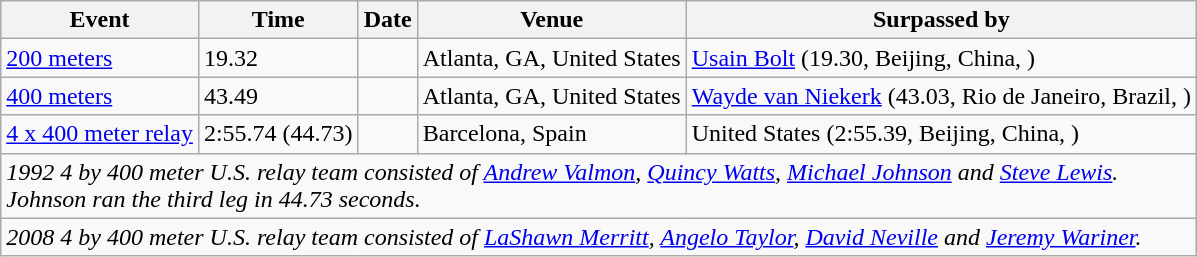<table class="wikitable">
<tr>
<th>Event</th>
<th>Time</th>
<th>Date</th>
<th>Venue</th>
<th>Surpassed by</th>
</tr>
<tr>
<td><a href='#'>200 meters</a></td>
<td>19.32</td>
<td></td>
<td>Atlanta, GA, United States</td>
<td><a href='#'>Usain Bolt</a> (19.30, Beijing, China, )</td>
</tr>
<tr>
<td><a href='#'>400 meters</a></td>
<td>43.49</td>
<td></td>
<td>Atlanta, GA, United States</td>
<td><a href='#'>Wayde van Niekerk</a> (43.03, Rio de Janeiro, Brazil, )</td>
</tr>
<tr>
<td><a href='#'>4 x 400 meter relay</a></td>
<td>2:55.74 (44.73)</td>
<td></td>
<td>Barcelona, Spain</td>
<td>United States (2:55.39, Beijing, China, )</td>
</tr>
<tr>
<td colspan=5><em>1992 4 by 400 meter U.S. relay team consisted of <a href='#'>Andrew Valmon</a>, <a href='#'>Quincy Watts</a>, <a href='#'>Michael Johnson</a> and <a href='#'>Steve Lewis</a>. <br> Johnson ran the third leg in 44.73 seconds.</em></td>
</tr>
<tr>
<td colspan=5><em>2008 4 by 400 meter U.S. relay team consisted of <a href='#'>LaShawn Merritt</a>, <a href='#'>Angelo Taylor</a>, <a href='#'>David Neville</a> and <a href='#'>Jeremy Wariner</a>.</em></td>
</tr>
</table>
